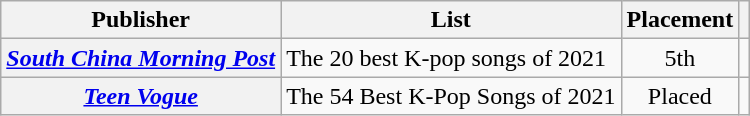<table class="wikitable plainrowheaders" style="text-align:center">
<tr>
<th scope="col">Publisher</th>
<th scope="col">List</th>
<th scope="col">Placement</th>
<th scope="col"></th>
</tr>
<tr>
<th scope="row"><em><a href='#'>South China Morning Post</a></em></th>
<td style="text-align:left">The 20 best K-pop songs of 2021</td>
<td>5th</td>
<td></td>
</tr>
<tr>
<th scope="row"><em><a href='#'>Teen Vogue</a></em></th>
<td style="text-align:left">The 54 Best K-Pop Songs of 2021</td>
<td>Placed</td>
<td style="text-align:center"></td>
</tr>
</table>
